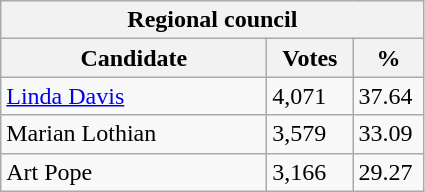<table class="wikitable">
<tr>
<th colspan="3">Regional council</th>
</tr>
<tr>
<th style="width: 170px">Candidate</th>
<th style="width: 50px">Votes</th>
<th style="width: 40px">%</th>
</tr>
<tr>
<td><a href='#'>Linda Davis</a></td>
<td>4,071</td>
<td>37.64</td>
</tr>
<tr>
<td>Marian Lothian</td>
<td>3,579</td>
<td>33.09</td>
</tr>
<tr>
<td>Art Pope</td>
<td>3,166</td>
<td>29.27</td>
</tr>
</table>
